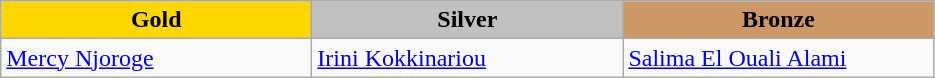<table class="wikitable" style="text-align:left">
<tr align="center">
<td width=200 bgcolor=gold><strong>Gold</strong></td>
<td width=200 bgcolor=silver><strong>Silver</strong></td>
<td width=200 bgcolor=CC9966><strong>Bronze</strong></td>
</tr>
<tr>
<td><a href='#'>Mercy Njoroge</a><br><em></em></td>
<td><a href='#'>Irini Kokkinariou</a><br><em></em></td>
<td><a href='#'>Salima El Ouali Alami</a><br><em></em></td>
</tr>
</table>
